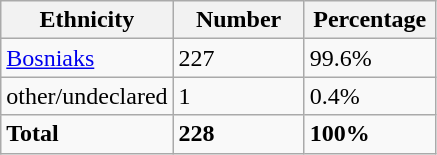<table class="wikitable">
<tr>
<th width="100px">Ethnicity</th>
<th width="80px">Number</th>
<th width="80px">Percentage</th>
</tr>
<tr>
<td><a href='#'>Bosniaks</a></td>
<td>227</td>
<td>99.6%</td>
</tr>
<tr>
<td>other/undeclared</td>
<td>1</td>
<td>0.4%</td>
</tr>
<tr>
<td><strong>Total</strong></td>
<td><strong>228</strong></td>
<td><strong>100%</strong></td>
</tr>
</table>
